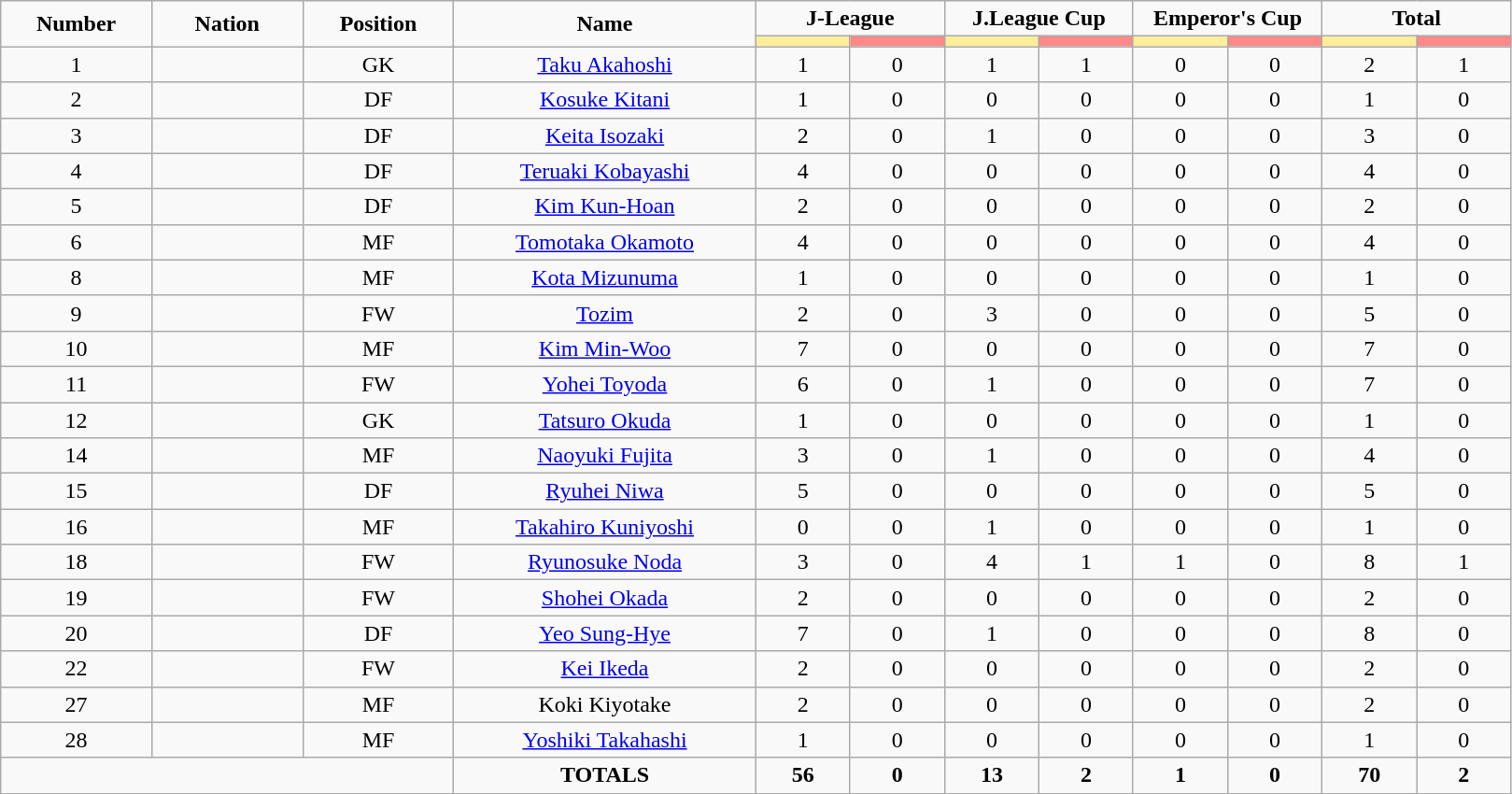<table class="wikitable" style="font-size: 100%; text-align: center;">
<tr>
<td rowspan="2" width="10%" align="center"><strong>Number</strong></td>
<td rowspan="2" width="10%" align="center"><strong>Nation</strong></td>
<td rowspan="2" width="10%" align="center"><strong>Position</strong></td>
<td rowspan="2" width="20%" align="center"><strong>Name</strong></td>
<td colspan="2" align="center"><strong>J-League</strong></td>
<td colspan="2" align="center"><strong>J.League Cup</strong></td>
<td colspan="2" align="center"><strong>Emperor's Cup</strong></td>
<td colspan="2" align="center"><strong>Total</strong></td>
</tr>
<tr>
<th width=60 style="background: #FFEE99"></th>
<th width=60 style="background: #FF8888"></th>
<th width=60 style="background: #FFEE99"></th>
<th width=60 style="background: #FF8888"></th>
<th width=60 style="background: #FFEE99"></th>
<th width=60 style="background: #FF8888"></th>
<th width=60 style="background: #FFEE99"></th>
<th width=60 style="background: #FF8888"></th>
</tr>
<tr>
<td>1</td>
<td></td>
<td>GK</td>
<td><a href='#'>Taku Akahoshi</a></td>
<td>1</td>
<td>0</td>
<td>1</td>
<td>1</td>
<td>0</td>
<td>0</td>
<td>2</td>
<td>1</td>
</tr>
<tr>
<td>2</td>
<td></td>
<td>DF</td>
<td><a href='#'>Kosuke Kitani</a></td>
<td>1</td>
<td>0</td>
<td>0</td>
<td>0</td>
<td>0</td>
<td>0</td>
<td>1</td>
<td>0</td>
</tr>
<tr>
<td>3</td>
<td></td>
<td>DF</td>
<td><a href='#'>Keita Isozaki</a></td>
<td>2</td>
<td>0</td>
<td>1</td>
<td>0</td>
<td>0</td>
<td>0</td>
<td>3</td>
<td>0</td>
</tr>
<tr>
<td>4</td>
<td></td>
<td>DF</td>
<td><a href='#'>Teruaki Kobayashi</a></td>
<td>4</td>
<td>0</td>
<td>0</td>
<td>0</td>
<td>0</td>
<td>0</td>
<td>4</td>
<td>0</td>
</tr>
<tr>
<td>5</td>
<td></td>
<td>DF</td>
<td><a href='#'>Kim Kun-Hoan</a></td>
<td>2</td>
<td>0</td>
<td>0</td>
<td>0</td>
<td>0</td>
<td>0</td>
<td>2</td>
<td>0</td>
</tr>
<tr>
<td>6</td>
<td></td>
<td>MF</td>
<td><a href='#'>Tomotaka Okamoto</a></td>
<td>4</td>
<td>0</td>
<td>0</td>
<td>0</td>
<td>0</td>
<td>0</td>
<td>4</td>
<td>0</td>
</tr>
<tr>
<td>8</td>
<td></td>
<td>MF</td>
<td><a href='#'>Kota Mizunuma</a></td>
<td>1</td>
<td>0</td>
<td>0</td>
<td>0</td>
<td>0</td>
<td>0</td>
<td>1</td>
<td>0</td>
</tr>
<tr>
<td>9</td>
<td></td>
<td>FW</td>
<td><a href='#'>Tozim</a></td>
<td>2</td>
<td>0</td>
<td>3</td>
<td>0</td>
<td>0</td>
<td>0</td>
<td>5</td>
<td>0</td>
</tr>
<tr>
<td>10</td>
<td></td>
<td>MF</td>
<td><a href='#'>Kim Min-Woo</a></td>
<td>7</td>
<td>0</td>
<td>0</td>
<td>0</td>
<td>0</td>
<td>0</td>
<td>7</td>
<td>0</td>
</tr>
<tr>
<td>11</td>
<td></td>
<td>FW</td>
<td><a href='#'>Yohei Toyoda</a></td>
<td>6</td>
<td>0</td>
<td>1</td>
<td>0</td>
<td>0</td>
<td>0</td>
<td>7</td>
<td>0</td>
</tr>
<tr>
<td>12</td>
<td></td>
<td>GK</td>
<td><a href='#'>Tatsuro Okuda</a></td>
<td>1</td>
<td>0</td>
<td>0</td>
<td>0</td>
<td>0</td>
<td>0</td>
<td>1</td>
<td>0</td>
</tr>
<tr>
<td>14</td>
<td></td>
<td>MF</td>
<td><a href='#'>Naoyuki Fujita</a></td>
<td>3</td>
<td>0</td>
<td>1</td>
<td>0</td>
<td>0</td>
<td>0</td>
<td>4</td>
<td>0</td>
</tr>
<tr>
<td>15</td>
<td></td>
<td>DF</td>
<td><a href='#'>Ryuhei Niwa</a></td>
<td>5</td>
<td>0</td>
<td>0</td>
<td>0</td>
<td>0</td>
<td>0</td>
<td>5</td>
<td>0</td>
</tr>
<tr>
<td>16</td>
<td></td>
<td>MF</td>
<td><a href='#'>Takahiro Kuniyoshi</a></td>
<td>0</td>
<td>0</td>
<td>1</td>
<td>0</td>
<td>0</td>
<td>0</td>
<td>1</td>
<td>0</td>
</tr>
<tr>
<td>18</td>
<td></td>
<td>FW</td>
<td><a href='#'>Ryunosuke Noda</a></td>
<td>3</td>
<td>0</td>
<td>4</td>
<td>1</td>
<td>1</td>
<td>0</td>
<td>8</td>
<td>1</td>
</tr>
<tr>
<td>19</td>
<td></td>
<td>FW</td>
<td><a href='#'>Shohei Okada</a></td>
<td>2</td>
<td>0</td>
<td>0</td>
<td>0</td>
<td>0</td>
<td>0</td>
<td>2</td>
<td>0</td>
</tr>
<tr>
<td>20</td>
<td></td>
<td>DF</td>
<td><a href='#'>Yeo Sung-Hye</a></td>
<td>7</td>
<td>0</td>
<td>1</td>
<td>0</td>
<td>0</td>
<td>0</td>
<td>8</td>
<td>0</td>
</tr>
<tr>
<td>22</td>
<td></td>
<td>FW</td>
<td><a href='#'>Kei Ikeda</a></td>
<td>2</td>
<td>0</td>
<td>0</td>
<td>0</td>
<td>0</td>
<td>0</td>
<td>2</td>
<td>0</td>
</tr>
<tr>
<td>27</td>
<td></td>
<td>MF</td>
<td>Koki Kiyotake</td>
<td>2</td>
<td>0</td>
<td>0</td>
<td>0</td>
<td>0</td>
<td>0</td>
<td>2</td>
<td>0</td>
</tr>
<tr>
<td>28</td>
<td></td>
<td>MF</td>
<td><a href='#'>Yoshiki Takahashi</a></td>
<td>1</td>
<td>0</td>
<td>0</td>
<td>0</td>
<td>0</td>
<td>0</td>
<td>1</td>
<td>0</td>
</tr>
<tr>
<td colspan="3"></td>
<td><strong>TOTALS</strong></td>
<td><strong>56</strong></td>
<td><strong>0</strong></td>
<td><strong>13</strong></td>
<td><strong>2</strong></td>
<td><strong>1</strong></td>
<td><strong>0</strong></td>
<td><strong>70</strong></td>
<td><strong>2</strong></td>
</tr>
</table>
